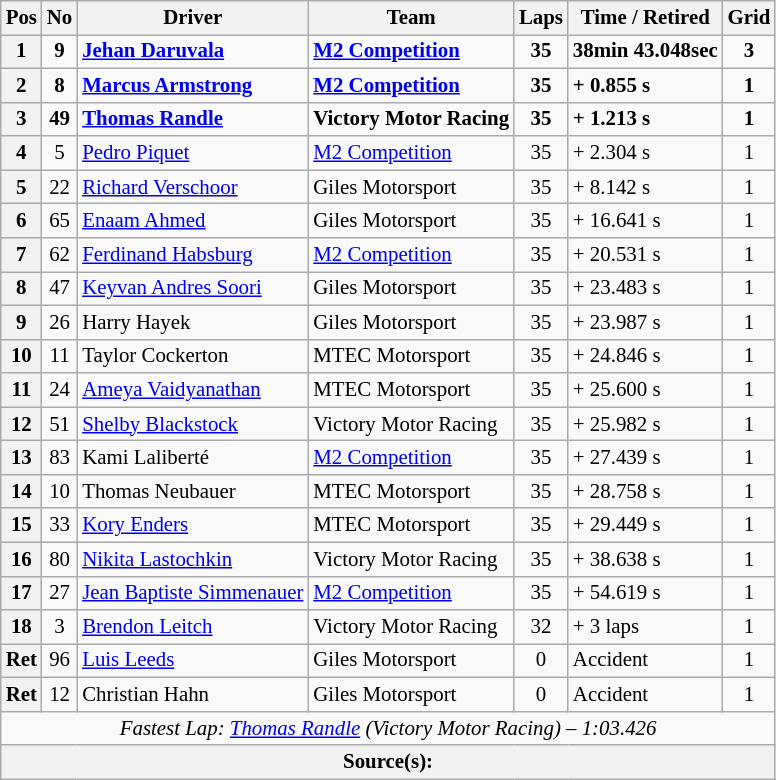<table class="wikitable" style="font-size: 87%">
<tr>
<th>Pos</th>
<th>No</th>
<th>Driver</th>
<th>Team</th>
<th>Laps</th>
<th>Time / Retired</th>
<th>Grid</th>
</tr>
<tr>
<th>1</th>
<td style="text-align:center;"><strong>9</strong></td>
<td> <strong><a href='#'>Jehan Daruvala</a></strong></td>
<td><strong><a href='#'>M2 Competition</a></strong></td>
<td style="text-align:center;"><strong>35</strong></td>
<td><strong>38min 43.048sec</strong></td>
<td style="text-align:center;"><strong>3</strong></td>
</tr>
<tr>
<th>2</th>
<td style="text-align:center;"><strong>8</strong></td>
<td> <strong><a href='#'>Marcus Armstrong</a></strong></td>
<td><strong><a href='#'>M2 Competition</a></strong></td>
<td style="text-align:center;"><strong>35</strong></td>
<td><strong>+ 0.855 s</strong></td>
<td style="text-align:center;"><strong>1</strong></td>
</tr>
<tr>
<th>3</th>
<td style="text-align:center;"><strong>49</strong></td>
<td> <strong><a href='#'>Thomas Randle</a></strong></td>
<td><strong>Victory Motor Racing</strong></td>
<td style="text-align:center;"><strong>35</strong></td>
<td><strong>+ 1.213 s</strong></td>
<td style="text-align:center;"><strong>1</strong></td>
</tr>
<tr>
<th>4</th>
<td style="text-align:center;">5</td>
<td> <a href='#'>Pedro Piquet</a></td>
<td><a href='#'>M2 Competition</a></td>
<td style="text-align:center;">35</td>
<td>+ 2.304 s</td>
<td style="text-align:center;">1</td>
</tr>
<tr>
<th>5</th>
<td style="text-align:center;">22</td>
<td> <a href='#'>Richard Verschoor</a></td>
<td>Giles Motorsport</td>
<td style="text-align:center;">35</td>
<td>+ 8.142 s</td>
<td style="text-align:center;">1</td>
</tr>
<tr>
<th>6</th>
<td style="text-align:center;">65</td>
<td> <a href='#'>Enaam Ahmed</a></td>
<td>Giles Motorsport</td>
<td style="text-align:center;">35</td>
<td>+ 16.641 s</td>
<td style="text-align:center;">1</td>
</tr>
<tr>
<th>7</th>
<td style="text-align:center;">62</td>
<td> <a href='#'>Ferdinand Habsburg</a></td>
<td><a href='#'>M2 Competition</a></td>
<td style="text-align:center;">35</td>
<td>+ 20.531 s</td>
<td style="text-align:center;">1</td>
</tr>
<tr>
<th>8</th>
<td style="text-align:center;">47</td>
<td> <a href='#'>Keyvan Andres Soori</a></td>
<td>Giles Motorsport</td>
<td style="text-align:center;">35</td>
<td>+ 23.483 s</td>
<td style="text-align:center;">1</td>
</tr>
<tr>
<th>9</th>
<td style="text-align:center;">26</td>
<td> Harry Hayek</td>
<td>Giles Motorsport</td>
<td style="text-align:center;">35</td>
<td>+ 23.987 s</td>
<td style="text-align:center;">1</td>
</tr>
<tr>
<th>10</th>
<td style="text-align:center;">11</td>
<td> Taylor Cockerton</td>
<td>MTEC Motorsport</td>
<td style="text-align:center;">35</td>
<td>+ 24.846 s</td>
<td style="text-align:center;">1</td>
</tr>
<tr>
<th>11</th>
<td style="text-align:center;">24</td>
<td> <a href='#'>Ameya Vaidyanathan</a></td>
<td>MTEC Motorsport</td>
<td style="text-align:center;">35</td>
<td>+ 25.600 s</td>
<td style="text-align:center;">1</td>
</tr>
<tr>
<th>12</th>
<td style="text-align:center;">51</td>
<td> <a href='#'>Shelby Blackstock</a></td>
<td>Victory Motor Racing</td>
<td style="text-align:center;">35</td>
<td>+ 25.982 s</td>
<td style="text-align:center;">1</td>
</tr>
<tr>
<th>13</th>
<td style="text-align:center;">83</td>
<td> Kami Laliberté</td>
<td><a href='#'>M2 Competition</a></td>
<td style="text-align:center;">35</td>
<td>+ 27.439 s</td>
<td style="text-align:center;">1</td>
</tr>
<tr>
<th>14</th>
<td style="text-align:center;">10</td>
<td> Thomas Neubauer</td>
<td>MTEC Motorsport</td>
<td style="text-align:center;">35</td>
<td>+ 28.758 s</td>
<td style="text-align:center;">1</td>
</tr>
<tr>
<th>15</th>
<td style="text-align:center;">33</td>
<td> <a href='#'>Kory Enders</a></td>
<td>MTEC Motorsport</td>
<td style="text-align:center;">35</td>
<td>+ 29.449 s</td>
<td style="text-align:center;">1</td>
</tr>
<tr>
<th>16</th>
<td style="text-align:center;">80</td>
<td> <a href='#'>Nikita Lastochkin</a></td>
<td>Victory Motor Racing</td>
<td style="text-align:center;">35</td>
<td>+ 38.638 s</td>
<td style="text-align:center;">1</td>
</tr>
<tr>
<th>17</th>
<td style="text-align:center;">27</td>
<td> <a href='#'>Jean Baptiste Simmenauer</a></td>
<td><a href='#'>M2 Competition</a></td>
<td style="text-align:center;">35</td>
<td>+ 54.619 s</td>
<td style="text-align:center;">1</td>
</tr>
<tr>
<th>18</th>
<td style="text-align:center;">3</td>
<td> <a href='#'>Brendon Leitch</a></td>
<td>Victory Motor Racing</td>
<td style="text-align:center;">32</td>
<td>+ 3 laps</td>
<td style="text-align:center;">1</td>
</tr>
<tr>
<th>Ret</th>
<td style="text-align:center;">96</td>
<td> <a href='#'>Luis Leeds</a></td>
<td>Giles Motorsport</td>
<td style="text-align:center;">0</td>
<td>Accident</td>
<td style="text-align:center;">1</td>
</tr>
<tr>
<th>Ret</th>
<td style="text-align:center;">12</td>
<td> Christian Hahn</td>
<td>Giles Motorsport</td>
<td style="text-align:center;">0</td>
<td>Accident</td>
<td style="text-align:center;">1</td>
</tr>
<tr>
<td colspan="7" style="text-align:center;"><em>Fastest Lap: <a href='#'>Thomas Randle</a> (Victory Motor Racing) – 1:03.426</em></td>
</tr>
<tr>
<th colspan="7">Source(s): </th>
</tr>
</table>
